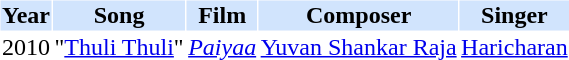<table cellspacing="1" cellpadding="1" border="0">
<tr bgcolor="#d1e4fd">
<th>Year</th>
<th>Song</th>
<th>Film</th>
<th>Composer</th>
<th>Singer</th>
</tr>
<tr>
<td>2010</td>
<td>"<a href='#'>Thuli Thuli</a>"</td>
<td><em><a href='#'>Paiyaa</a></em></td>
<td><a href='#'>Yuvan Shankar Raja</a></td>
<td><a href='#'>Haricharan</a></td>
</tr>
</table>
